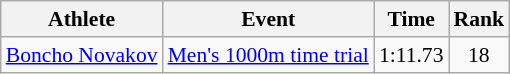<table class=wikitable style="font-size:90%">
<tr>
<th>Athlete</th>
<th>Event</th>
<th>Time</th>
<th>Rank</th>
</tr>
<tr align=center>
<td align=left><a href='#'>Boncho Novakov</a></td>
<td align=left><a href='#'>Men's 1000m time trial</a></td>
<td>1:11.73</td>
<td>18</td>
</tr>
</table>
